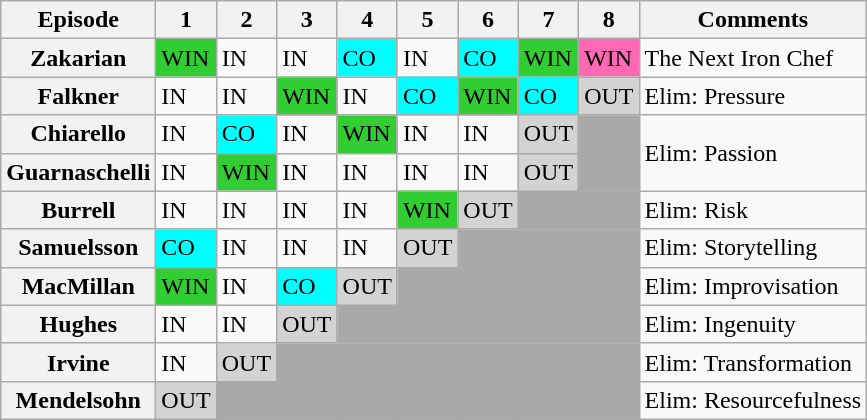<table class="wikitable" align=>
<tr>
<th>Episode</th>
<th>1</th>
<th>2</th>
<th>3</th>
<th>4</th>
<th>5</th>
<th>6</th>
<th>7</th>
<th>8</th>
<th>Comments</th>
</tr>
<tr>
<th>Zakarian</th>
<td style="background:limegreen;">WIN</td>
<td>IN</td>
<td>IN</td>
<td style="background:aqua;">CO</td>
<td>IN</td>
<td style="background:aqua;">CO</td>
<td style="background:limegreen;">WIN</td>
<td style="background:hotpink;">WIN</td>
<td>The Next Iron Chef</td>
</tr>
<tr>
<th>Falkner</th>
<td>IN</td>
<td>IN</td>
<td style="background:limegreen;">WIN</td>
<td>IN</td>
<td style="background:aqua;">CO</td>
<td style="background:limegreen;">WIN</td>
<td style="background:aqua;">CO</td>
<td style="background:lightgrey;">OUT</td>
<td>Elim: Pressure</td>
</tr>
<tr>
<th>Chiarello</th>
<td>IN</td>
<td style="background:aqua;">CO</td>
<td>IN</td>
<td style="background:limegreen;">WIN</td>
<td>IN</td>
<td>IN</td>
<td style="background:lightgrey;">OUT</td>
<td style="background:darkgrey;"></td>
<td rowspan=2>Elim: Passion</td>
</tr>
<tr>
<th>Guarnaschelli</th>
<td>IN</td>
<td style="background:limegreen;">WIN</td>
<td>IN</td>
<td>IN</td>
<td>IN</td>
<td>IN</td>
<td style="background:lightgrey;">OUT</td>
<td style="background:darkgrey;"></td>
</tr>
<tr>
<th>Burrell</th>
<td>IN</td>
<td>IN</td>
<td>IN</td>
<td>IN</td>
<td style="background:limegreen;">WIN</td>
<td style="background:lightgrey;">OUT</td>
<td colspan="2" style="background:darkgrey;"></td>
<td>Elim: Risk</td>
</tr>
<tr>
<th>Samuelsson</th>
<td style="background:aqua;">CO</td>
<td>IN</td>
<td>IN</td>
<td>IN</td>
<td style="background:lightgrey;">OUT</td>
<td colspan="3" style="background:darkgrey;"></td>
<td>Elim: Storytelling</td>
</tr>
<tr>
<th>MacMillan</th>
<td style="background:limegreen;">WIN</td>
<td>IN</td>
<td style="background:aqua;">CO</td>
<td style="background:lightgrey;">OUT</td>
<td colspan="4" style="background:darkgrey;"></td>
<td>Elim: Improvisation</td>
</tr>
<tr>
<th>Hughes</th>
<td>IN</td>
<td>IN</td>
<td style="background:lightgrey;">OUT</td>
<td colspan="5" style="background:darkgrey;"></td>
<td>Elim: Ingenuity</td>
</tr>
<tr>
<th>Irvine</th>
<td>IN</td>
<td style="background:lightgrey;">OUT</td>
<td colspan="6" style="background:darkgrey;"></td>
<td>Elim: Transformation</td>
</tr>
<tr>
<th>Mendelsohn</th>
<td style="background:lightgrey;">OUT</td>
<td colspan="7" style="background:darkgrey;"></td>
<td>Elim: Resourcefulness</td>
</tr>
</table>
